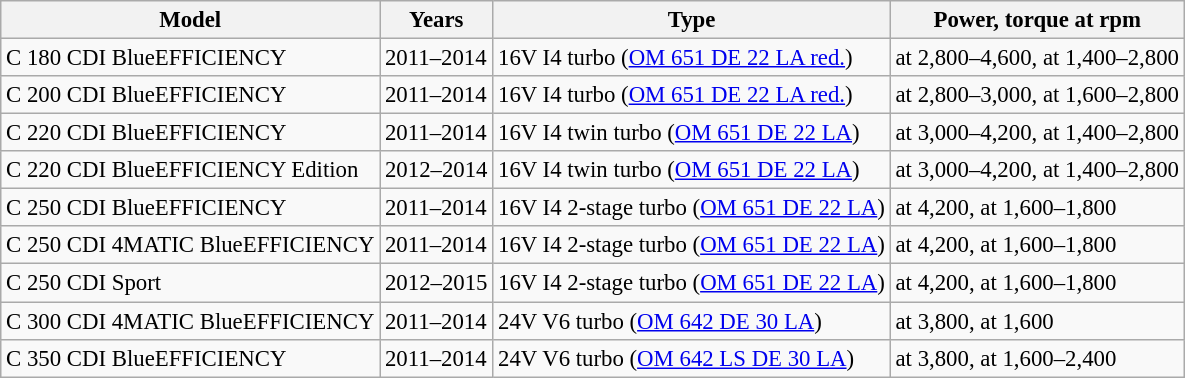<table class="wikitable collapsible collapsed" style="font-size:95%;">
<tr>
<th>Model</th>
<th>Years</th>
<th>Type</th>
<th>Power, torque at rpm</th>
</tr>
<tr>
<td>C 180 CDI BlueEFFICIENCY</td>
<td>2011–2014</td>
<td> 16V I4 turbo (<a href='#'>OM 651 DE 22 LA red.</a>)</td>
<td> at 2,800–4,600,  at 1,400–2,800</td>
</tr>
<tr>
<td>C 200 CDI BlueEFFICIENCY</td>
<td>2011–2014</td>
<td> 16V I4 turbo (<a href='#'>OM 651 DE 22 LA red.</a>)</td>
<td> at 2,800–3,000,  at 1,600–2,800</td>
</tr>
<tr>
<td>C 220 CDI BlueEFFICIENCY</td>
<td>2011–2014</td>
<td> 16V I4 twin turbo (<a href='#'>OM 651 DE 22 LA</a>)</td>
<td> at 3,000–4,200,  at 1,400–2,800</td>
</tr>
<tr>
<td>C 220 CDI BlueEFFICIENCY Edition</td>
<td>2012–2014</td>
<td> 16V I4 twin turbo (<a href='#'>OM 651 DE 22 LA</a>)</td>
<td> at 3,000–4,200,  at 1,400–2,800</td>
</tr>
<tr>
<td>C 250 CDI BlueEFFICIENCY</td>
<td>2011–2014</td>
<td> 16V I4 2-stage turbo (<a href='#'>OM 651 DE 22 LA</a>)</td>
<td> at 4,200,  at 1,600–1,800</td>
</tr>
<tr>
<td>C 250 CDI 4MATIC BlueEFFICIENCY</td>
<td>2011–2014</td>
<td> 16V I4 2-stage turbo (<a href='#'>OM 651 DE 22 LA</a>)</td>
<td> at 4,200,  at 1,600–1,800</td>
</tr>
<tr>
<td>C 250 CDI Sport</td>
<td>2012–2015</td>
<td> 16V I4 2-stage turbo (<a href='#'>OM 651 DE 22 LA</a>)</td>
<td> at 4,200,  at 1,600–1,800</td>
</tr>
<tr>
<td>C 300 CDI 4MATIC BlueEFFICIENCY</td>
<td>2011–2014</td>
<td> 24V V6 turbo (<a href='#'>OM 642 DE 30 LA</a>)</td>
<td> at 3,800,  at 1,600</td>
</tr>
<tr>
<td>C 350 CDI BlueEFFICIENCY</td>
<td>2011–2014</td>
<td> 24V V6 turbo (<a href='#'>OM 642 LS DE 30 LA</a>)</td>
<td> at 3,800,  at 1,600–2,400</td>
</tr>
</table>
